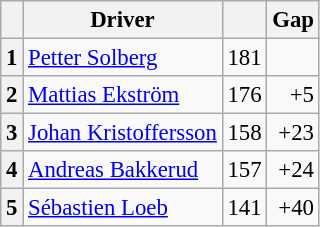<table class="wikitable" style="font-size: 95%;">
<tr>
<th></th>
<th>Driver</th>
<th></th>
<th>Gap</th>
</tr>
<tr>
<th>1</th>
<td> <a href='#'>Petter Solberg</a></td>
<td align="right">181</td>
<td align="right"></td>
</tr>
<tr>
<th>2</th>
<td> <a href='#'>Mattias Ekström</a></td>
<td align="right">176</td>
<td align="right">+5</td>
</tr>
<tr>
<th>3</th>
<td> <a href='#'>Johan Kristoffersson</a></td>
<td align="right">158</td>
<td align="right">+23</td>
</tr>
<tr>
<th>4</th>
<td> <a href='#'>Andreas Bakkerud</a></td>
<td align="right">157</td>
<td align="right">+24</td>
</tr>
<tr>
<th>5</th>
<td> <a href='#'>Sébastien Loeb</a></td>
<td align="right">141</td>
<td align="right">+40</td>
</tr>
</table>
